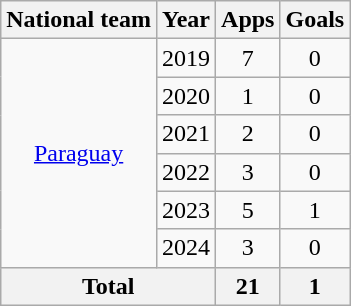<table class="wikitable" style="text-align:center">
<tr>
<th>National team</th>
<th>Year</th>
<th>Apps</th>
<th>Goals</th>
</tr>
<tr>
<td rowspan="6"><a href='#'>Paraguay</a></td>
<td>2019</td>
<td>7</td>
<td>0</td>
</tr>
<tr>
<td>2020</td>
<td>1</td>
<td>0</td>
</tr>
<tr>
<td>2021</td>
<td>2</td>
<td>0</td>
</tr>
<tr>
<td>2022</td>
<td>3</td>
<td>0</td>
</tr>
<tr>
<td>2023</td>
<td>5</td>
<td>1</td>
</tr>
<tr>
<td>2024</td>
<td>3</td>
<td>0</td>
</tr>
<tr>
<th colspan=2>Total</th>
<th>21</th>
<th>1</th>
</tr>
</table>
